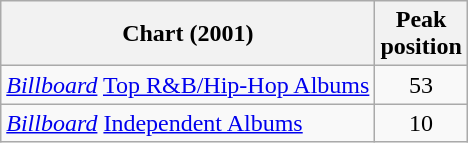<table class="wikitable">
<tr>
<th>Chart (2001)</th>
<th>Peak<br>position</th>
</tr>
<tr>
<td><em><a href='#'>Billboard</a></em> <a href='#'>Top R&B/Hip-Hop Albums</a></td>
<td align="center">53</td>
</tr>
<tr>
<td><em><a href='#'>Billboard</a></em> <a href='#'>Independent Albums</a></td>
<td align="center">10</td>
</tr>
</table>
